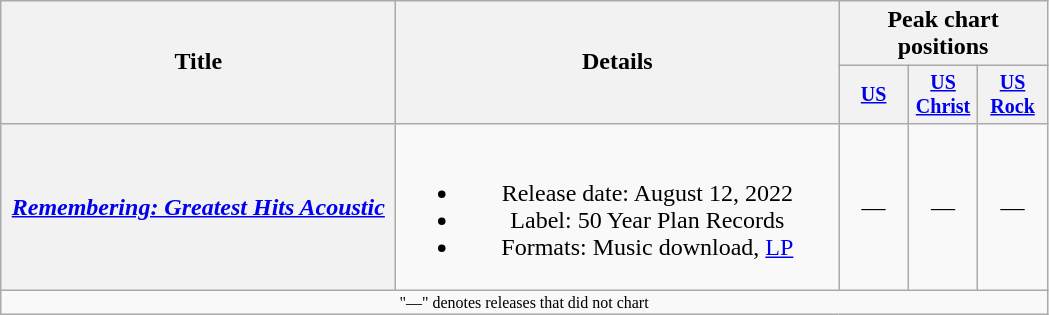<table class="wikitable plainrowheaders" style="text-align:center;">
<tr>
<th rowspan="2" style="width:16em;">Title</th>
<th rowspan="2" style="width:18em;">Details</th>
<th colspan="3">Peak chart positions</th>
</tr>
<tr style="font-size:smaller;">
<th style="width:40px;"><a href='#'>US</a><br></th>
<th style="width:40px;"><a href='#'>US Christ</a><br></th>
<th style="width:40px;"><a href='#'>US Rock</a><br></th>
</tr>
<tr>
<th scope="row"><em><a href='#'>Remembering: Greatest Hits Acoustic</a></em></th>
<td><br><ul><li>Release date: August 12, 2022</li><li>Label: 50 Year Plan Records</li><li>Formats: Music download, <a href='#'>LP</a></li></ul></td>
<td>—</td>
<td>—</td>
<td>—</td>
</tr>
<tr>
<td colspan="10" style="font-size:8pt">"—" denotes releases that did not chart</td>
</tr>
</table>
